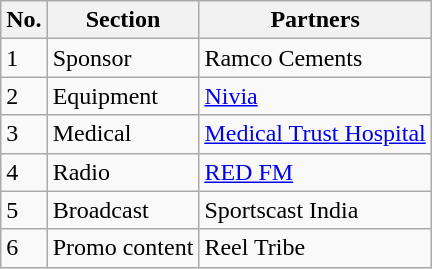<table class="wikitable">
<tr>
<th>No.</th>
<th>Section</th>
<th>Partners</th>
</tr>
<tr>
<td>1</td>
<td>Sponsor</td>
<td>Ramco Cements</td>
</tr>
<tr>
<td>2</td>
<td>Equipment</td>
<td><a href='#'>Nivia</a></td>
</tr>
<tr>
<td>3</td>
<td>Medical</td>
<td><a href='#'>Medical Trust Hospital</a></td>
</tr>
<tr>
<td>4</td>
<td>Radio</td>
<td><a href='#'>RED FM</a></td>
</tr>
<tr>
<td>5</td>
<td>Broadcast</td>
<td>Sportscast India</td>
</tr>
<tr>
<td>6</td>
<td>Promo content</td>
<td>Reel Tribe</td>
</tr>
</table>
